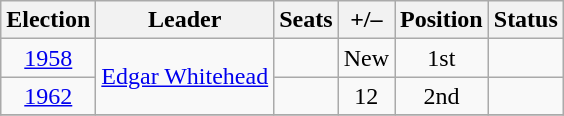<table class="wikitable" style="text-align:center">
<tr>
<th>Election</th>
<th>Leader</th>
<th>Seats</th>
<th>+/–</th>
<th>Position</th>
<th>Status</th>
</tr>
<tr>
<td><a href='#'>1958</a></td>
<td rowspan="2"><a href='#'>Edgar Whitehead</a></td>
<td></td>
<td>New</td>
<td>1st</td>
<td></td>
</tr>
<tr>
<td><a href='#'>1962</a></td>
<td></td>
<td> 12</td>
<td> 2nd</td>
<td></td>
</tr>
<tr>
</tr>
</table>
